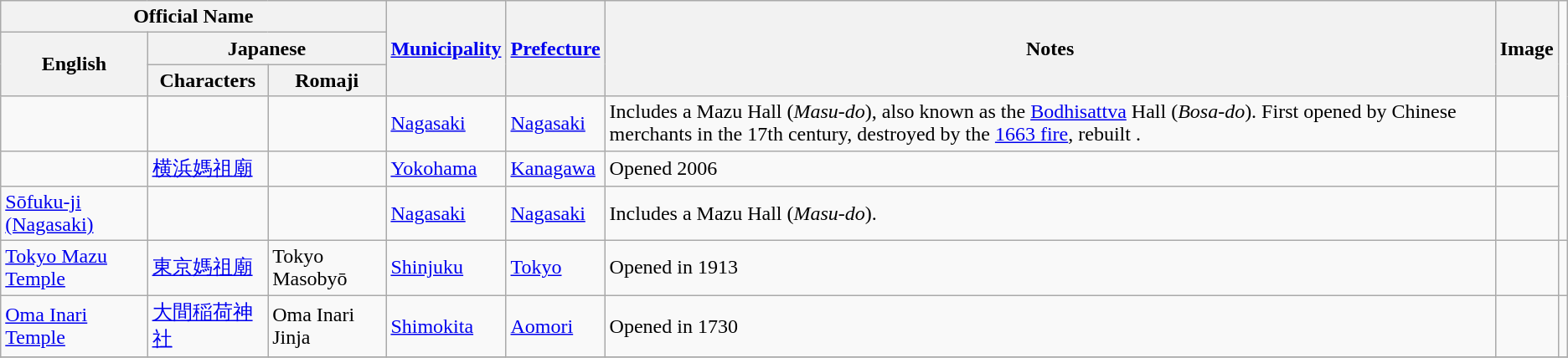<table class="wikitable sortable">
<tr>
<th colspan=3>Official Name</th>
<th rowspan=3><a href='#'>Municipality</a></th>
<th rowspan=3><a href='#'>Prefecture</a></th>
<th rowspan=3>Notes</th>
<th rowspan=3>Image</th>
</tr>
<tr>
<th rowspan=2>English</th>
<th colspan=2>Japanese</th>
</tr>
<tr>
<th>Characters</th>
<th>Romaji</th>
</tr>
<tr>
<td></td>
<td></td>
<td></td>
<td><a href='#'>Nagasaki</a></td>
<td><a href='#'>Nagasaki</a></td>
<td>Includes a Mazu Hall (<em>Masu-do</em>), also known as the <a href='#'>Bodhisattva</a> Hall (<em>Bosa-do</em>). First opened by Chinese merchants in the 17th century, destroyed by the <a href='#'>1663 fire</a>, rebuilt .</td>
<td></td>
</tr>
<tr>
<td></td>
<td><a href='#'>横浜媽祖廟</a></td>
<td></td>
<td><a href='#'>Yokohama</a></td>
<td><a href='#'>Kanagawa</a></td>
<td>Opened 2006</td>
<td></td>
</tr>
<tr>
<td><a href='#'>Sōfuku-ji (Nagasaki)</a></td>
<td></td>
<td></td>
<td><a href='#'>Nagasaki</a></td>
<td><a href='#'>Nagasaki</a></td>
<td>Includes a Mazu Hall (<em>Masu-do</em>).</td>
<td></td>
</tr>
<tr>
<td><a href='#'>Tokyo Mazu Temple</a></td>
<td><a href='#'>東京媽祖廟</a></td>
<td>Tokyo Masobyō</td>
<td><a href='#'>Shinjuku</a></td>
<td><a href='#'>Tokyo</a></td>
<td>Opened in 1913</td>
<td></td>
<td></td>
</tr>
<tr>
<td><a href='#'>Oma Inari Temple</a></td>
<td><a href='#'>大間稲荷神社</a></td>
<td>Oma Inari Jinja</td>
<td><a href='#'>Shimokita</a></td>
<td><a href='#'>Aomori</a></td>
<td>Opened in 1730</td>
<td></td>
<td></td>
</tr>
<tr>
</tr>
</table>
